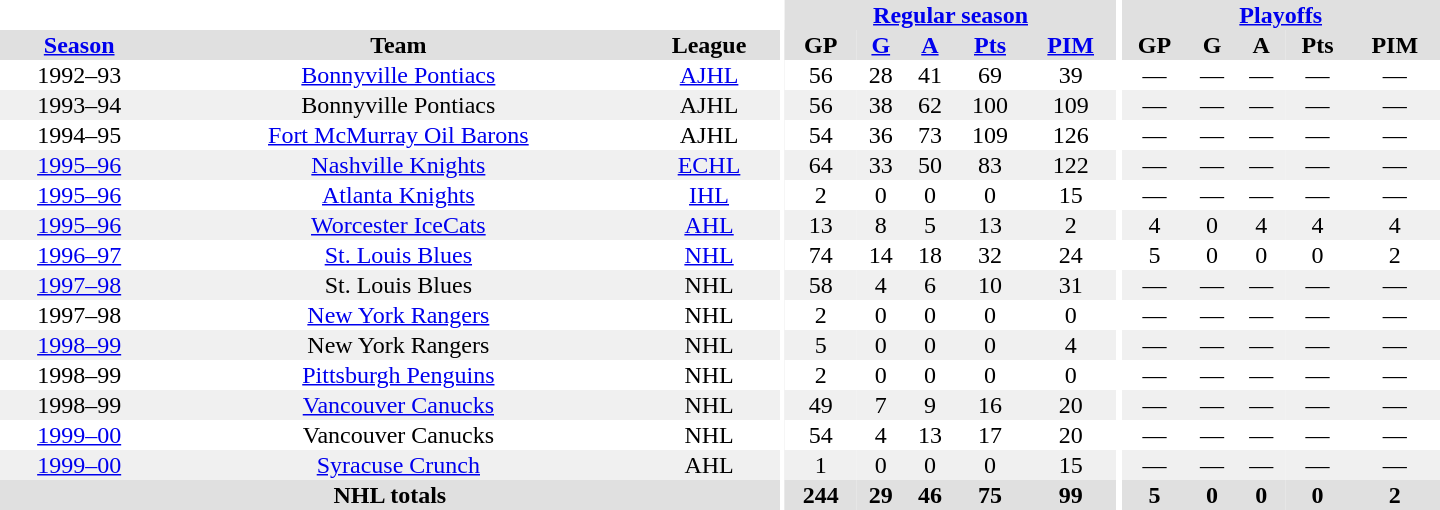<table border="0" cellpadding="1" cellspacing="0" style="text-align:center; width:60em">
<tr bgcolor="#e0e0e0">
<th colspan="3" bgcolor="#ffffff"></th>
<th rowspan="100" bgcolor="#ffffff"></th>
<th colspan="5"><a href='#'>Regular season</a></th>
<th rowspan="100" bgcolor="#ffffff"></th>
<th colspan="5"><a href='#'>Playoffs</a></th>
</tr>
<tr bgcolor="#e0e0e0">
<th><a href='#'>Season</a></th>
<th>Team</th>
<th>League</th>
<th>GP</th>
<th><a href='#'>G</a></th>
<th><a href='#'>A</a></th>
<th><a href='#'>Pts</a></th>
<th><a href='#'>PIM</a></th>
<th>GP</th>
<th>G</th>
<th>A</th>
<th>Pts</th>
<th>PIM</th>
</tr>
<tr>
<td>1992–93</td>
<td><a href='#'>Bonnyville Pontiacs</a></td>
<td><a href='#'>AJHL</a></td>
<td>56</td>
<td>28</td>
<td>41</td>
<td>69</td>
<td>39</td>
<td>—</td>
<td>—</td>
<td>—</td>
<td>—</td>
<td>—</td>
</tr>
<tr bgcolor="#f0f0f0">
<td>1993–94</td>
<td>Bonnyville Pontiacs</td>
<td>AJHL</td>
<td>56</td>
<td>38</td>
<td>62</td>
<td>100</td>
<td>109</td>
<td>—</td>
<td>—</td>
<td>—</td>
<td>—</td>
<td>—</td>
</tr>
<tr>
<td>1994–95</td>
<td><a href='#'>Fort McMurray Oil Barons</a></td>
<td>AJHL</td>
<td>54</td>
<td>36</td>
<td>73</td>
<td>109</td>
<td>126</td>
<td>—</td>
<td>—</td>
<td>—</td>
<td>—</td>
<td>—</td>
</tr>
<tr bgcolor="#f0f0f0">
<td><a href='#'>1995–96</a></td>
<td><a href='#'>Nashville Knights</a></td>
<td><a href='#'>ECHL</a></td>
<td>64</td>
<td>33</td>
<td>50</td>
<td>83</td>
<td>122</td>
<td>—</td>
<td>—</td>
<td>—</td>
<td>—</td>
<td>—</td>
</tr>
<tr>
<td><a href='#'>1995–96</a></td>
<td><a href='#'>Atlanta Knights</a></td>
<td><a href='#'>IHL</a></td>
<td>2</td>
<td>0</td>
<td>0</td>
<td>0</td>
<td>15</td>
<td>—</td>
<td>—</td>
<td>—</td>
<td>—</td>
<td>—</td>
</tr>
<tr bgcolor="#f0f0f0">
<td><a href='#'>1995–96</a></td>
<td><a href='#'>Worcester IceCats</a></td>
<td><a href='#'>AHL</a></td>
<td>13</td>
<td>8</td>
<td>5</td>
<td>13</td>
<td>2</td>
<td>4</td>
<td>0</td>
<td>4</td>
<td>4</td>
<td>4</td>
</tr>
<tr>
<td><a href='#'>1996–97</a></td>
<td><a href='#'>St. Louis Blues</a></td>
<td><a href='#'>NHL</a></td>
<td>74</td>
<td>14</td>
<td>18</td>
<td>32</td>
<td>24</td>
<td>5</td>
<td>0</td>
<td>0</td>
<td>0</td>
<td>2</td>
</tr>
<tr bgcolor="#f0f0f0">
<td><a href='#'>1997–98</a></td>
<td>St. Louis Blues</td>
<td>NHL</td>
<td>58</td>
<td>4</td>
<td>6</td>
<td>10</td>
<td>31</td>
<td>—</td>
<td>—</td>
<td>—</td>
<td>—</td>
<td>—</td>
</tr>
<tr>
<td>1997–98</td>
<td><a href='#'>New York Rangers</a></td>
<td>NHL</td>
<td>2</td>
<td>0</td>
<td>0</td>
<td>0</td>
<td>0</td>
<td>—</td>
<td>—</td>
<td>—</td>
<td>—</td>
<td>—</td>
</tr>
<tr bgcolor="#f0f0f0">
<td><a href='#'>1998–99</a></td>
<td>New York Rangers</td>
<td>NHL</td>
<td>5</td>
<td>0</td>
<td>0</td>
<td>0</td>
<td>4</td>
<td>—</td>
<td>—</td>
<td>—</td>
<td>—</td>
<td>—</td>
</tr>
<tr>
<td>1998–99</td>
<td><a href='#'>Pittsburgh Penguins</a></td>
<td>NHL</td>
<td>2</td>
<td>0</td>
<td>0</td>
<td>0</td>
<td>0</td>
<td>—</td>
<td>—</td>
<td>—</td>
<td>—</td>
<td>—</td>
</tr>
<tr bgcolor="#f0f0f0">
<td>1998–99</td>
<td><a href='#'>Vancouver Canucks</a></td>
<td>NHL</td>
<td>49</td>
<td>7</td>
<td>9</td>
<td>16</td>
<td>20</td>
<td>—</td>
<td>—</td>
<td>—</td>
<td>—</td>
<td>—</td>
</tr>
<tr>
<td><a href='#'>1999–00</a></td>
<td>Vancouver Canucks</td>
<td>NHL</td>
<td>54</td>
<td>4</td>
<td>13</td>
<td>17</td>
<td>20</td>
<td>—</td>
<td>—</td>
<td>—</td>
<td>—</td>
<td>—</td>
</tr>
<tr bgcolor="#f0f0f0">
<td><a href='#'>1999–00</a></td>
<td><a href='#'>Syracuse Crunch</a></td>
<td>AHL</td>
<td>1</td>
<td>0</td>
<td>0</td>
<td>0</td>
<td>15</td>
<td>—</td>
<td>—</td>
<td>—</td>
<td>—</td>
<td>—</td>
</tr>
<tr bgcolor="#e0e0e0">
<th colspan="3">NHL totals</th>
<th>244</th>
<th>29</th>
<th>46</th>
<th>75</th>
<th>99</th>
<th>5</th>
<th>0</th>
<th>0</th>
<th>0</th>
<th>2</th>
</tr>
</table>
